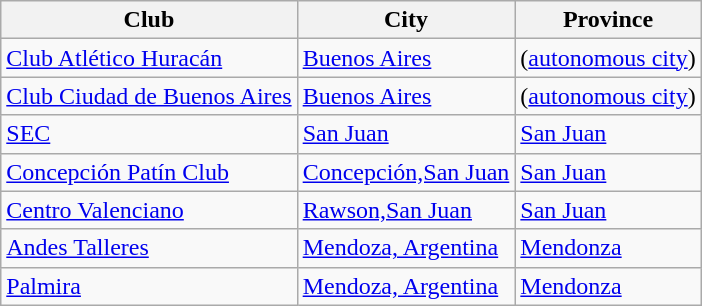<table class="wikitable sortable">
<tr>
<th>Club</th>
<th>City</th>
<th>Province</th>
</tr>
<tr>
<td><a href='#'>Club Atlético Huracán</a></td>
<td><a href='#'>Buenos Aires</a></td>
<td>(<a href='#'>autonomous city</a>)</td>
</tr>
<tr>
<td><a href='#'>Club Ciudad de Buenos Aires</a></td>
<td><a href='#'>Buenos Aires</a></td>
<td>(<a href='#'>autonomous city</a>)</td>
</tr>
<tr>
<td><a href='#'>SEC</a></td>
<td><a href='#'>San Juan</a></td>
<td><a href='#'>San Juan</a></td>
</tr>
<tr>
<td><a href='#'>Concepción Patín Club</a></td>
<td><a href='#'>Concepción,San Juan</a></td>
<td><a href='#'>San Juan</a></td>
</tr>
<tr>
<td><a href='#'>Centro Valenciano</a></td>
<td><a href='#'>Rawson,San Juan</a></td>
<td><a href='#'>San Juan</a></td>
</tr>
<tr>
<td><a href='#'>Andes Talleres</a></td>
<td><a href='#'>Mendoza, Argentina</a></td>
<td><a href='#'>Mendonza</a></td>
</tr>
<tr>
<td><a href='#'>Palmira</a></td>
<td><a href='#'>Mendoza, Argentina</a></td>
<td><a href='#'>Mendonza</a></td>
</tr>
</table>
